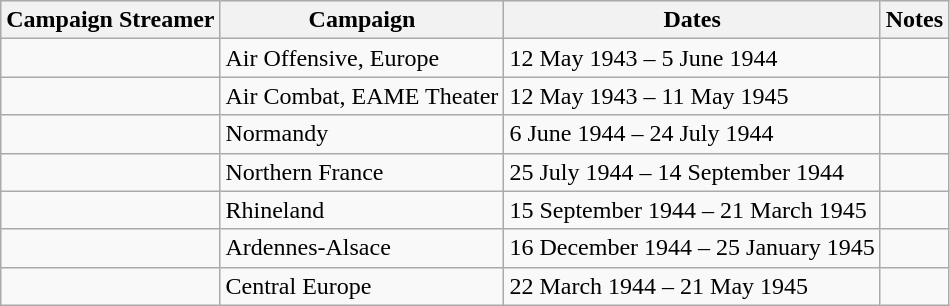<table class="wikitable">
<tr style="background:#efefef;">
<th>Campaign Streamer</th>
<th>Campaign</th>
<th>Dates</th>
<th>Notes</th>
</tr>
<tr>
<td></td>
<td>Air Offensive, Europe</td>
<td>12 May 1943 – 5 June 1944</td>
<td></td>
</tr>
<tr>
<td></td>
<td>Air Combat, EAME Theater</td>
<td>12 May 1943 – 11 May 1945</td>
<td></td>
</tr>
<tr>
<td></td>
<td>Normandy</td>
<td>6 June 1944 – 24 July 1944</td>
<td></td>
</tr>
<tr>
<td></td>
<td>Northern France</td>
<td>25 July 1944 – 14 September 1944</td>
<td></td>
</tr>
<tr>
<td></td>
<td>Rhineland</td>
<td>15 September 1944 – 21 March 1945</td>
<td></td>
</tr>
<tr>
<td></td>
<td>Ardennes-Alsace</td>
<td>16 December 1944 – 25 January 1945</td>
<td></td>
</tr>
<tr>
<td></td>
<td>Central Europe</td>
<td>22 March 1944 – 21 May 1945</td>
<td></td>
</tr>
</table>
